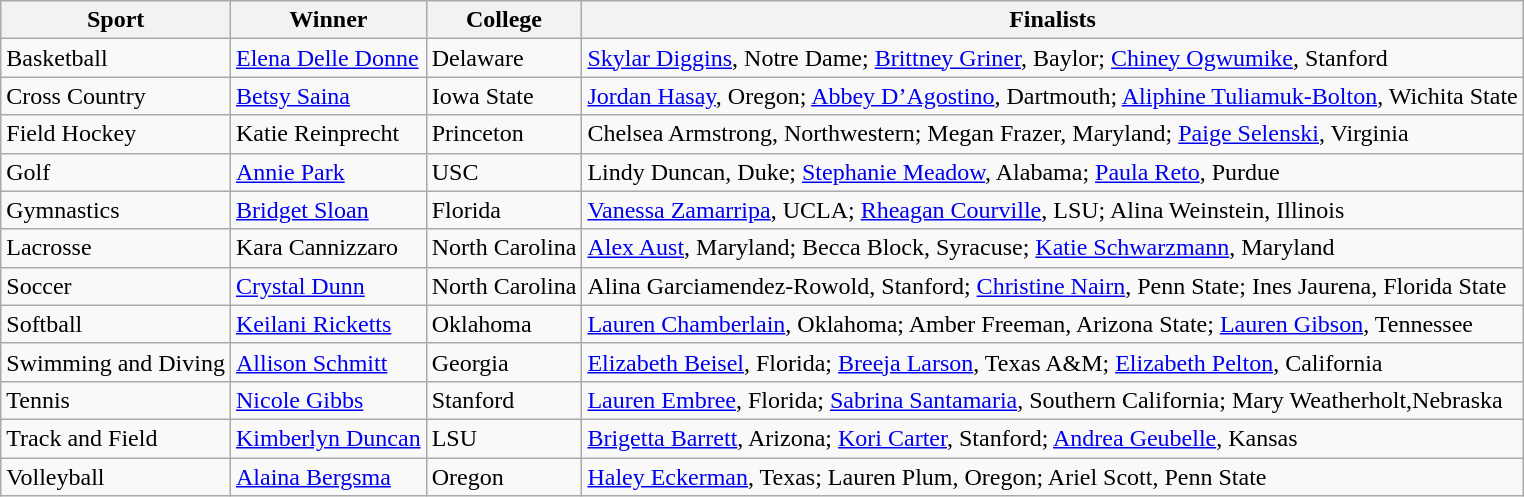<table class="wikitable">
<tr>
<th>Sport</th>
<th>Winner</th>
<th>College</th>
<th>Finalists</th>
</tr>
<tr>
<td>Basketball</td>
<td><a href='#'>Elena Delle Donne</a></td>
<td>Delaware</td>
<td><a href='#'>Skylar Diggins</a>, Notre Dame; <a href='#'>Brittney Griner</a>, Baylor; <a href='#'>Chiney Ogwumike</a>, Stanford</td>
</tr>
<tr>
<td>Cross Country</td>
<td><a href='#'>Betsy Saina</a></td>
<td>Iowa State</td>
<td><a href='#'>Jordan Hasay</a>, Oregon; <a href='#'>Abbey D’Agostino</a>, Dartmouth; <a href='#'>Aliphine Tuliamuk-Bolton</a>, Wichita State</td>
</tr>
<tr>
<td>Field Hockey</td>
<td>Katie Reinprecht</td>
<td>Princeton</td>
<td>Chelsea Armstrong, Northwestern; Megan Frazer, Maryland; <a href='#'>Paige Selenski</a>, Virginia</td>
</tr>
<tr>
<td>Golf</td>
<td><a href='#'>Annie Park</a></td>
<td>USC</td>
<td>Lindy Duncan, Duke; <a href='#'>Stephanie Meadow</a>, Alabama; <a href='#'>Paula Reto</a>, Purdue</td>
</tr>
<tr>
<td>Gymnastics</td>
<td><a href='#'>Bridget Sloan</a></td>
<td>Florida</td>
<td><a href='#'>Vanessa Zamarripa</a>, UCLA; <a href='#'>Rheagan Courville</a>, LSU; Alina Weinstein, Illinois</td>
</tr>
<tr>
<td>Lacrosse</td>
<td>Kara Cannizzaro</td>
<td>North Carolina</td>
<td><a href='#'>Alex Aust</a>, Maryland; Becca Block, Syracuse; <a href='#'>Katie Schwarzmann</a>, Maryland</td>
</tr>
<tr>
<td>Soccer</td>
<td><a href='#'>Crystal Dunn</a></td>
<td>North Carolina</td>
<td>Alina Garciamendez-Rowold, Stanford; <a href='#'>Christine Nairn</a>, Penn State; Ines Jaurena, Florida State</td>
</tr>
<tr>
<td>Softball</td>
<td><a href='#'>Keilani Ricketts</a></td>
<td>Oklahoma</td>
<td><a href='#'>Lauren Chamberlain</a>, Oklahoma; Amber Freeman, Arizona State; <a href='#'>Lauren Gibson</a>, Tennessee</td>
</tr>
<tr>
<td>Swimming and Diving</td>
<td><a href='#'>Allison Schmitt</a></td>
<td>Georgia</td>
<td><a href='#'>Elizabeth Beisel</a>, Florida; <a href='#'>Breeja Larson</a>, Texas A&M; <a href='#'>Elizabeth Pelton</a>, California</td>
</tr>
<tr>
<td>Tennis</td>
<td><a href='#'>Nicole Gibbs</a></td>
<td>Stanford</td>
<td><a href='#'>Lauren Embree</a>, Florida; <a href='#'>Sabrina Santamaria</a>, Southern California; Mary Weatherholt,Nebraska</td>
</tr>
<tr>
<td>Track and Field</td>
<td><a href='#'>Kimberlyn Duncan</a></td>
<td>LSU</td>
<td><a href='#'>Brigetta Barrett</a>, Arizona; <a href='#'>Kori Carter</a>, Stanford; <a href='#'>Andrea Geubelle</a>, Kansas</td>
</tr>
<tr>
<td>Volleyball</td>
<td><a href='#'>Alaina Bergsma</a></td>
<td>Oregon</td>
<td><a href='#'>Haley Eckerman</a>, Texas; Lauren Plum, Oregon; Ariel Scott, Penn State</td>
</tr>
</table>
